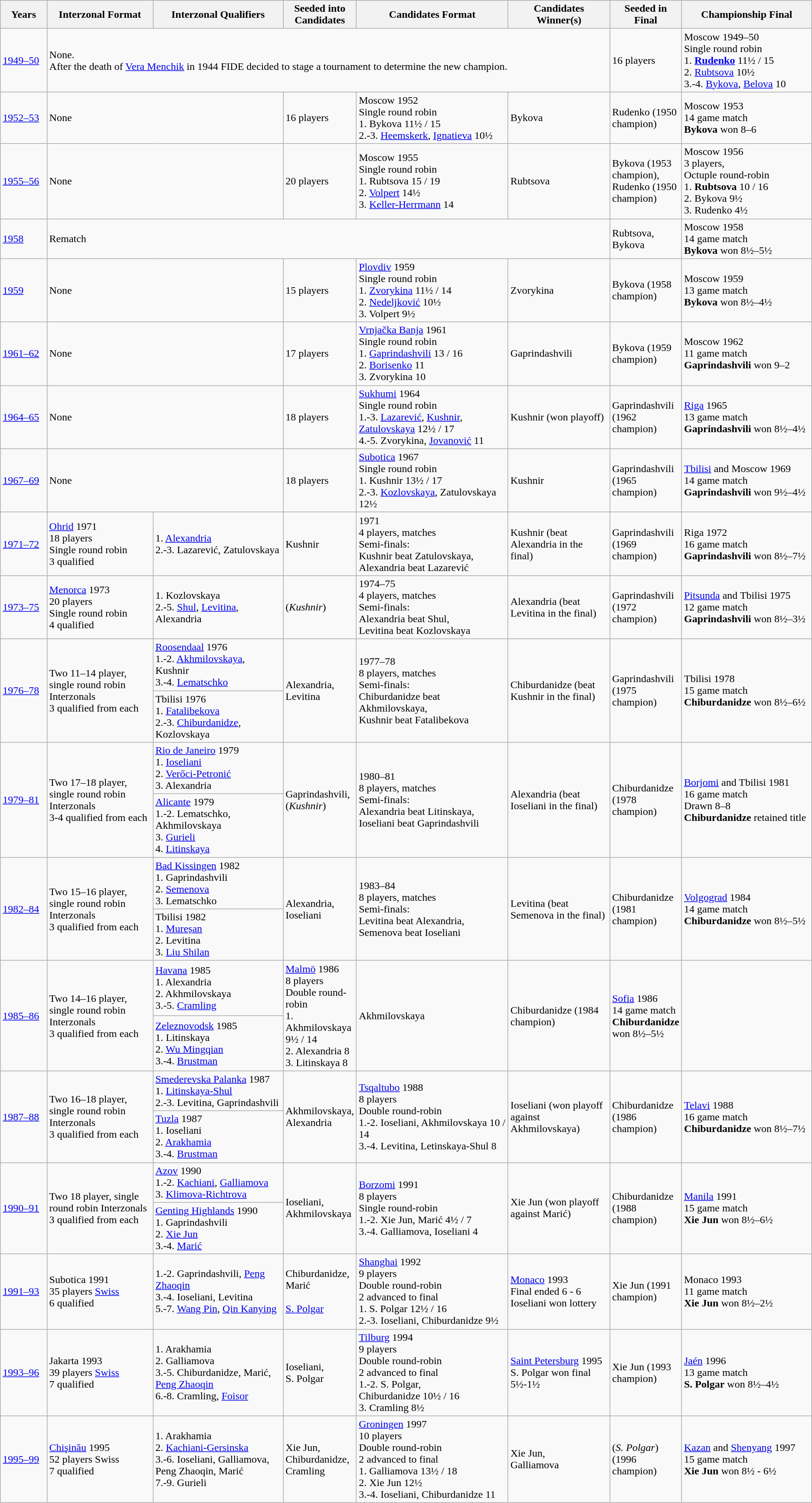<table class="wikitable">
<tr>
<th width=6%>Years</th>
<th width=14%>Interzonal Format</th>
<th width=17%>Interzonal Qualifiers</th>
<th width=8%>Seeded into Candidates</th>
<th width=20%>Candidates Format</th>
<th width=13%>Candidates Winner(s)</th>
<th width=5%>Seeded in Final</th>
<th width=18%>Championship Final</th>
</tr>
<tr>
<td><a href='#'>1949–50</a></td>
<td colspan="5">None.<br>After the death of <a href='#'>Vera Menchik</a> in 1944 FIDE decided to stage a tournament to determine the new champion.</td>
<td>16 players</td>
<td>Moscow 1949–50<br>Single round robin<br>1. <strong><a href='#'>Rudenko</a></strong> 11½ / 15<br>2. <a href='#'>Rubtsova</a> 10½<br>3.-4. <a href='#'>Bykova</a>, <a href='#'>Belova</a> 10</td>
</tr>
<tr>
<td><a href='#'>1952–53</a></td>
<td colspan="2">None</td>
<td>16 players</td>
<td>Moscow 1952<br>Single round robin<br>1. Bykova 11½ / 15<br>2.-3. <a href='#'>Heemskerk</a>, <a href='#'>Ignatieva</a> 10½</td>
<td>Bykova</td>
<td>Rudenko (1950 champion)</td>
<td>Moscow 1953<br>14 game match<br><strong>Bykova</strong> won 8–6</td>
</tr>
<tr>
<td><a href='#'>1955–56</a></td>
<td colspan="2">None</td>
<td>20 players</td>
<td>Moscow 1955<br>Single round robin<br>1. Rubtsova 15 / 19<br>2. <a href='#'>Volpert</a> 14½<br>3. <a href='#'>Keller-Herrmann</a> 14</td>
<td>Rubtsova</td>
<td>Bykova (1953 champion),<br>Rudenko (1950 champion)</td>
<td>Moscow 1956<br>3 players,<br>Octuple round-robin<br>1. <strong>Rubtsova</strong> 10 / 16<br>2. Bykova 9½<br>3. Rudenko 4½</td>
</tr>
<tr>
<td><a href='#'>1958</a></td>
<td colspan="5">Rematch</td>
<td>Rubtsova,<br>Bykova</td>
<td>Moscow 1958<br>14 game match<br><strong>Bykova</strong> won 8½–5½</td>
</tr>
<tr>
<td><a href='#'>1959</a></td>
<td colspan="2">None</td>
<td>15 players</td>
<td><a href='#'>Plovdiv</a> 1959<br>Single round robin<br>1. <a href='#'>Zvorykina</a> 11½ / 14<br>2. <a href='#'>Nedeljković</a> 10½<br>3. Volpert 9½</td>
<td>Zvorykina</td>
<td>Bykova (1958 champion)</td>
<td>Moscow 1959<br>13 game match<br><strong>Bykova</strong> won 8½–4½</td>
</tr>
<tr>
<td><a href='#'>1961–62</a></td>
<td colspan="2">None</td>
<td>17 players</td>
<td><a href='#'>Vrnjačka Banja</a> 1961<br>Single round robin<br>1. <a href='#'>Gaprindashvili</a> 13 / 16<br>2. <a href='#'>Borisenko</a> 11<br>3. Zvorykina 10</td>
<td>Gaprindashvili</td>
<td>Bykova (1959 champion)</td>
<td>Moscow 1962<br>11 game match<br><strong>Gaprindashvili</strong> won 9–2</td>
</tr>
<tr>
<td><a href='#'>1964–65</a></td>
<td colspan="2">None</td>
<td>18 players</td>
<td><a href='#'>Sukhumi</a> 1964<br>Single round robin<br>1.-3. <a href='#'>Lazarević</a>, <a href='#'>Kushnir</a>, <a href='#'>Zatulovskaya</a> 12½ / 17<br>4.-5. Zvorykina, <a href='#'>Jovanović</a> 11</td>
<td>Kushnir (won playoff)</td>
<td>Gaprindashvili (1962 champion)</td>
<td><a href='#'>Riga</a> 1965<br>13 game match<br><strong>Gaprindashvili</strong> won 8½–4½</td>
</tr>
<tr>
<td><a href='#'>1967–69</a></td>
<td colspan="2">None</td>
<td>18 players</td>
<td><a href='#'>Subotica</a> 1967<br>Single round robin<br>1. Kushnir 13½ / 17<br>2.-3. <a href='#'>Kozlovskaya</a>, Zatulovskaya 12½</td>
<td>Kushnir</td>
<td>Gaprindashvili (1965 champion)</td>
<td><a href='#'>Tbilisi</a> and Moscow 1969<br>14 game match<br><strong>Gaprindashvili</strong> won 9½–4½</td>
</tr>
<tr>
<td><a href='#'>1971–72</a></td>
<td><a href='#'>Ohrid</a> 1971<br>18 players<br>Single round robin<br>3 qualified</td>
<td>1. <a href='#'>Alexandria</a><br>2.-3. Lazarević, Zatulovskaya</td>
<td>Kushnir</td>
<td>1971<br>4 players, matches<br>Semi-finals:<br>Kushnir beat Zatulovskaya,<br>Alexandria beat Lazarević</td>
<td>Kushnir (beat Alexandria in the final)</td>
<td>Gaprindashvili (1969 champion)</td>
<td>Riga 1972<br>16 game match<br><strong>Gaprindashvili</strong> won 8½–7½</td>
</tr>
<tr>
<td><a href='#'>1973–75</a></td>
<td><a href='#'>Menorca</a> 1973<br>20 players<br>Single round robin<br>4 qualified</td>
<td>1. Kozlovskaya<br>2.-5. <a href='#'>Shul</a>, <a href='#'>Levitina</a>, Alexandria</td>
<td>(<em>Kushnir</em>)</td>
<td>1974–75<br>4 players, matches<br>Semi-finals:<br>Alexandria beat Shul,<br>Levitina beat Kozlovskaya</td>
<td>Alexandria (beat Levitina in the final)</td>
<td>Gaprindashvili (1972 champion)</td>
<td><a href='#'>Pitsunda</a> and Tbilisi 1975<br>12 game match<br><strong>Gaprindashvili</strong> won 8½–3½</td>
</tr>
<tr>
<td rowspan="2"><a href='#'>1976–78</a></td>
<td rowspan="2">Two 11–14 player, single round robin Interzonals<br>3 qualified from each</td>
<td><a href='#'>Roosendaal</a> 1976<br>1.-2. <a href='#'>Akhmilovskaya</a>, Kushnir<br>3.-4. <a href='#'>Lematschko</a></td>
<td rowspan="2">Alexandria,<br>Levitina</td>
<td rowspan="2">1977–78<br>8 players, matches<br>Semi-finals:<br>Chiburdanidze beat Akhmilovskaya,<br>Kushnir beat Fatalibekova</td>
<td rowspan="2">Chiburdanidze (beat Kushnir in the final)</td>
<td rowspan="2">Gaprindashvili (1975 champion)</td>
<td rowspan="2">Tbilisi 1978<br>15 game match<br><strong>Chiburdanidze</strong> won 8½–6½</td>
</tr>
<tr>
<td>Tbilisi 1976<br>1. <a href='#'>Fatalibekova</a><br>2.-3. <a href='#'>Chiburdanidze</a>, Kozlovskaya</td>
</tr>
<tr>
<td rowspan="2"><a href='#'>1979–81</a></td>
<td rowspan="2">Two 17–18 player, single round robin Interzonals<br>3-4 qualified from each</td>
<td><a href='#'>Rio de Janeiro</a> 1979<br>1. <a href='#'>Ioseliani</a><br>2. <a href='#'>Verőci-Petronić</a><br>3. Alexandria</td>
<td rowspan="2">Gaprindashvili,<br>(<em>Kushnir</em>)</td>
<td rowspan="2">1980–81<br>8 players, matches<br>Semi-finals:<br>Alexandria beat Litinskaya,<br>Ioseliani beat Gaprindashvili</td>
<td rowspan="2">Alexandria (beat Ioseliani in the final)</td>
<td rowspan="2">Chiburdanidze (1978 champion)</td>
<td rowspan="2"><a href='#'>Borjomi</a> and Tbilisi 1981<br>16 game match<br>Drawn 8–8<br><strong>Chiburdanidze</strong> retained title</td>
</tr>
<tr>
<td><a href='#'>Alicante</a> 1979<br>1.-2. Lematschko, Akhmilovskaya<br>3. <a href='#'>Gurieli</a><br>4. <a href='#'>Litinskaya</a></td>
</tr>
<tr>
<td rowspan="2"><a href='#'>1982–84</a></td>
<td rowspan="2">Two 15–16 player, single round robin Interzonals<br>3 qualified from each</td>
<td><a href='#'>Bad Kissingen</a> 1982<br>1. Gaprindashvili<br>2. <a href='#'>Semenova</a><br>3. Lematschko</td>
<td rowspan="2">Alexandria,<br>Ioseliani</td>
<td rowspan="2">1983–84<br>8 players, matches<br>Semi-finals:<br>Levitina beat Alexandria,<br>Semenova beat Ioseliani</td>
<td rowspan="2">Levitina (beat Semenova in the final)</td>
<td rowspan="2">Chiburdanidze (1981 champion)</td>
<td rowspan="2"><a href='#'>Volgograd</a> 1984<br>14 game match<br><strong>Chiburdanidze</strong> won 8½–5½</td>
</tr>
<tr>
<td>Tbilisi 1982<br>1. <a href='#'>Mureșan</a><br>2. Levitina<br>3. <a href='#'>Liu Shilan</a></td>
</tr>
<tr>
<td rowspan="2"><a href='#'>1985–86</a></td>
<td rowspan="2">Two 14–16 player, single round robin Interzonals<br>3 qualified from each</td>
<td><a href='#'>Havana</a> 1985<br>1. Alexandria<br>2. Akhmilovskaya<br>3.-5. <a href='#'>Cramling</a></td>
<td rowspan="2"><a href='#'>Malmö</a> 1986<br>8 players<br>Double round-robin<br>1. Akhmilovskaya 9½ / 14<br>2. Alexandria 8<br>3. Litinskaya 8</td>
<td rowspan="2">Akhmilovskaya</td>
<td rowspan="2">Chiburdanidze (1984 champion)</td>
<td rowspan="2"><a href='#'>Sofia</a> 1986<br>14 game match<br><strong>Chiburdanidze</strong> won 8½–5½</td>
</tr>
<tr>
<td><a href='#'>Zeleznovodsk</a> 1985<br>1. Litinskaya<br>2. <a href='#'>Wu Mingqian</a><br>3.-4. <a href='#'>Brustman</a></td>
</tr>
<tr>
<td rowspan="2"><a href='#'>1987–88</a></td>
<td rowspan="2">Two 16–18 player, single round robin Interzonals<br>3 qualified from each</td>
<td><a href='#'>Smederevska Palanka</a> 1987<br>1. <a href='#'>Litinskaya-Shul</a><br>2.-3. Levitina, Gaprindashvili</td>
<td rowspan="2">Akhmilovskaya,<br>Alexandria</td>
<td rowspan="2"><a href='#'>Tsqaltubo</a> 1988<br>8 players<br>Double round-robin<br>1.-2. Ioseliani, Akhmilovskaya 10 / 14<br>3.-4. Levitina, Letinskaya-Shul 8</td>
<td rowspan="2">Ioseliani (won playoff against Akhmilovskaya)</td>
<td rowspan="2">Chiburdanidze (1986 champion)</td>
<td rowspan="2"><a href='#'>Telavi</a> 1988<br>16 game match<br><strong>Chiburdanidze</strong> won 8½–7½</td>
</tr>
<tr>
<td><a href='#'>Tuzla</a> 1987<br>1. Ioseliani<br>2. <a href='#'>Arakhamia</a><br>3.-4. <a href='#'>Brustman</a></td>
</tr>
<tr>
<td rowspan="2"><a href='#'>1990–91</a></td>
<td rowspan="2">Two 18 player, single round robin Interzonals<br>3 qualified from each</td>
<td><a href='#'>Azov</a> 1990<br>1.-2. <a href='#'>Kachiani</a>, <a href='#'>Galliamova</a><br>3. <a href='#'>Klimova-Richtrova</a></td>
<td rowspan="2">Ioseliani,<br>Akhmilovskaya</td>
<td rowspan="2"><a href='#'>Borzomi</a> 1991<br>8 players<br>Single round-robin<br>1.-2. Xie Jun, Marić 4½ / 7<br>3.-4. Galliamova, Ioseliani 4</td>
<td rowspan="2">Xie Jun (won playoff against Marić)</td>
<td rowspan="2">Chiburdanidze (1988 champion)</td>
<td rowspan="2"><a href='#'>Manila</a> 1991<br>15 game match<br><strong>Xie Jun</strong> won 8½–6½</td>
</tr>
<tr>
<td><a href='#'>Genting Highlands</a> 1990<br>1. Gaprindashvili<br>2. <a href='#'>Xie Jun</a><br>3.-4. <a href='#'>Marić</a></td>
</tr>
<tr>
<td><a href='#'>1991–93</a></td>
<td>Subotica 1991<br>35 players <a href='#'>Swiss</a><br>6 qualified</td>
<td>1.-2. Gaprindashvili, <a href='#'>Peng Zhaoqin</a><br>3.-4. Ioseliani, Levitina<br>5.-7. <a href='#'>Wang Pin</a>, <a href='#'>Qin Kanying</a></td>
<td>Chiburdanidze,<br>Marić<br><br><a href='#'>S. Polgar</a></td>
<td><a href='#'>Shanghai</a> 1992<br>9 players<br>Double round-robin<br>2 advanced to final<br>1. S. Polgar 12½ / 16<br>2.-3. Ioseliani, Chiburdanidze 9½</td>
<td><a href='#'>Monaco</a> 1993<br>Final ended 6 - 6<br>Ioseliani won lottery</td>
<td>Xie Jun (1991 champion)</td>
<td>Monaco 1993<br>11 game match<br><strong>Xie Jun</strong> won 8½–2½</td>
</tr>
<tr>
<td><a href='#'>1993–96</a></td>
<td>Jakarta 1993<br>39 players <a href='#'>Swiss</a><br>7 qualified</td>
<td>1. Arakhamia<br>2. Galliamova<br>3.-5. Chiburdanidze, Marić, <a href='#'>Peng Zhaoqin</a><br>6.-8. Cramling, <a href='#'>Foisor</a></td>
<td>Ioseliani,<br>S. Polgar</td>
<td><a href='#'>Tilburg</a> 1994<br>9 players<br>Double round-robin<br>2 advanced to final<br>1.-2. S. Polgar,<br>Chiburdanidze 10½ / 16<br>3. Cramling 8½</td>
<td><a href='#'>Saint Petersburg</a> 1995<br>S. Polgar won final<br>5½-1½</td>
<td>Xie Jun (1993 champion)</td>
<td><a href='#'>Jaén</a> 1996<br>13 game match<br><strong>S. Polgar</strong> won 8½–4½</td>
</tr>
<tr>
<td><a href='#'>1995–99</a></td>
<td><a href='#'>Chişinău</a> 1995<br>52 players Swiss<br>7 qualified</td>
<td>1. Arakhamia<br>2. <a href='#'>Kachiani-Gersinska</a><br>3.-6. Ioseliani, Galliamova, Peng Zhaoqin, Marić<br>7.-9. Gurieli</td>
<td>Xie Jun,<br>Chiburdanidze,<br>Cramling</td>
<td><a href='#'>Groningen</a> 1997<br>10 players<br>Double round-robin<br>2 advanced to final<br>1. Galliamova 13½ / 18<br>2. Xie Jun 12½<br>3.-4. Ioseliani, Chiburdanidze 11</td>
<td>Xie Jun,<br>Galliamova</td>
<td>(<em>S. Polgar</em>) (1996 champion)</td>
<td><a href='#'>Kazan</a> and <a href='#'>Shenyang</a> 1997<br>15 game match<br><strong>Xie Jun</strong> won 8½ - 6½</td>
</tr>
</table>
